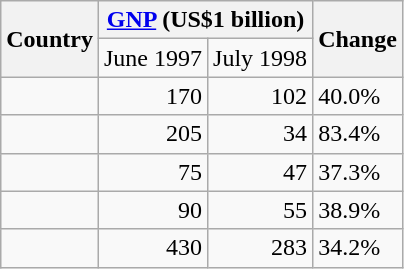<table class="wikitable">
<tr>
<th rowspan=2>Country</th>
<th colspan=2><a href='#'>GNP</a> (US$1 billion)</th>
<th rowspan=2>Change</th>
</tr>
<tr>
<td>June 1997</td>
<td>July 1998</td>
</tr>
<tr>
<td></td>
<td align=right>170</td>
<td align=right>102</td>
<td> 40.0%</td>
</tr>
<tr>
<td></td>
<td align=right>205</td>
<td align=right>34</td>
<td> 83.4%</td>
</tr>
<tr>
<td></td>
<td align=right>75</td>
<td align=right>47</td>
<td> 37.3%</td>
</tr>
<tr>
<td></td>
<td align=right>90</td>
<td align=right>55</td>
<td> 38.9%</td>
</tr>
<tr>
<td></td>
<td align=right>430</td>
<td align=right>283</td>
<td> 34.2%</td>
</tr>
</table>
